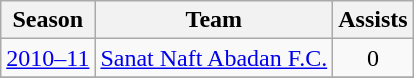<table class="wikitable" style="text-align: center;">
<tr>
<th>Season</th>
<th>Team</th>
<th>Assists</th>
</tr>
<tr>
<td><a href='#'>2010–11</a></td>
<td align="left"><a href='#'>Sanat Naft Abadan F.C.</a></td>
<td>0</td>
</tr>
<tr>
</tr>
</table>
